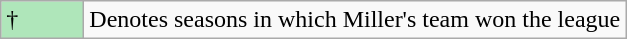<table class="wikitable">
<tr>
<td style="background:#afe6ba; width:3em;">†</td>
<td>Denotes seasons in which Miller's team won the league</td>
</tr>
</table>
